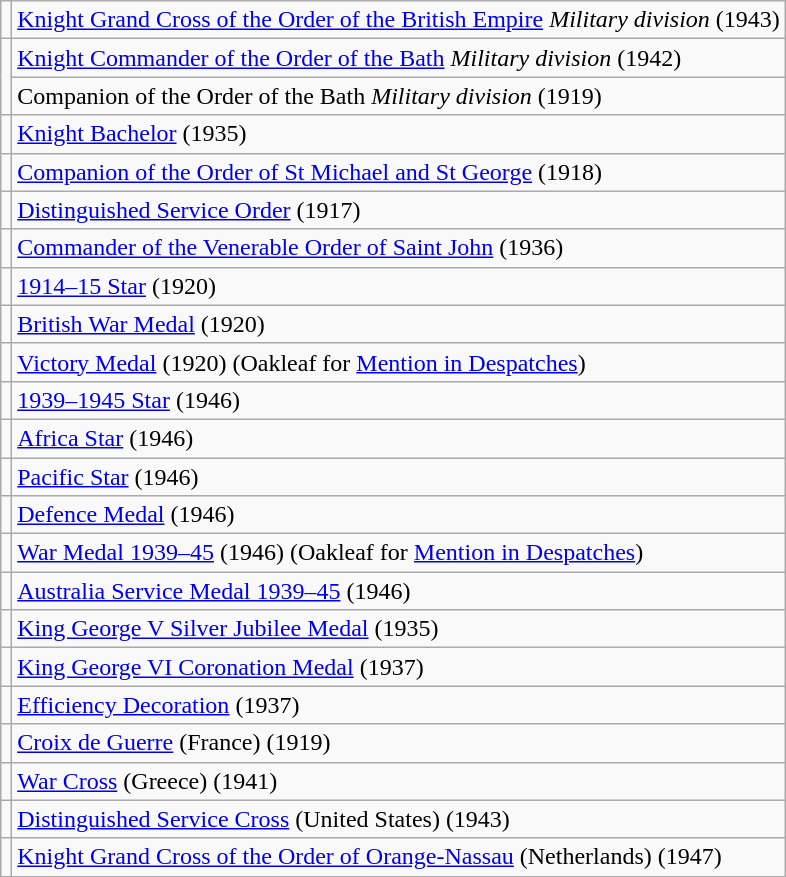<table class="wikitable" style="margin:auto;">
<tr>
<td></td>
<td><a href='#'>Knight Grand Cross of the Order of the British Empire</a> <em>Military division</em> (1943)</td>
</tr>
<tr>
<td rowspan=2></td>
<td><a href='#'>Knight Commander of the Order of the Bath</a> <em>Military division</em> (1942)</td>
</tr>
<tr>
<td>Companion of the Order of the Bath <em>Military division</em> (1919)</td>
</tr>
<tr>
<td></td>
<td><a href='#'>Knight Bachelor</a> (1935)</td>
</tr>
<tr>
<td></td>
<td><a href='#'>Companion of the Order of St Michael and St George</a> (1918)</td>
</tr>
<tr>
<td></td>
<td><a href='#'>Distinguished Service Order</a> (1917)</td>
</tr>
<tr>
<td></td>
<td><a href='#'>Commander of the Venerable Order of Saint John</a> (1936)</td>
</tr>
<tr>
<td></td>
<td><a href='#'>1914–15 Star</a> (1920)</td>
</tr>
<tr>
<td></td>
<td><a href='#'>British War Medal</a> (1920)</td>
</tr>
<tr>
<td></td>
<td><a href='#'>Victory Medal</a> (1920) (Oakleaf for <a href='#'>Mention in Despatches</a>)</td>
</tr>
<tr>
<td></td>
<td><a href='#'>1939–1945 Star</a> (1946)</td>
</tr>
<tr>
<td></td>
<td><a href='#'>Africa Star</a> (1946)</td>
</tr>
<tr>
<td></td>
<td><a href='#'>Pacific Star</a> (1946)</td>
</tr>
<tr>
<td></td>
<td><a href='#'>Defence Medal</a> (1946)</td>
</tr>
<tr>
<td></td>
<td><a href='#'>War Medal 1939–45</a> (1946) (Oakleaf for <a href='#'>Mention in Despatches</a>)</td>
</tr>
<tr>
<td></td>
<td><a href='#'>Australia Service Medal 1939–45</a> (1946)</td>
</tr>
<tr>
<td></td>
<td><a href='#'>King George V Silver Jubilee Medal</a> (1935)</td>
</tr>
<tr>
<td></td>
<td><a href='#'>King George VI Coronation Medal</a> (1937)</td>
</tr>
<tr>
<td></td>
<td><a href='#'>Efficiency Decoration</a> (1937)</td>
</tr>
<tr>
<td></td>
<td><a href='#'>Croix de Guerre</a> (France) (1919)</td>
</tr>
<tr>
<td></td>
<td><a href='#'>War Cross</a> (Greece) (1941)</td>
</tr>
<tr>
<td></td>
<td><a href='#'>Distinguished Service Cross</a> (United States) (1943)</td>
</tr>
<tr>
<td></td>
<td><a href='#'>Knight Grand Cross of the Order of Orange-Nassau</a> (Netherlands) (1947)</td>
</tr>
<tr>
</tr>
</table>
